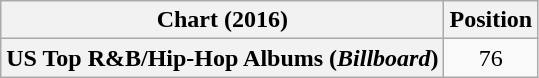<table class="wikitable plainrowheaders" style="text-align:center">
<tr>
<th scope="col">Chart (2016)</th>
<th scope="col">Position</th>
</tr>
<tr>
<th scope="row">US Top R&B/Hip-Hop Albums (<em>Billboard</em>)</th>
<td>76</td>
</tr>
</table>
